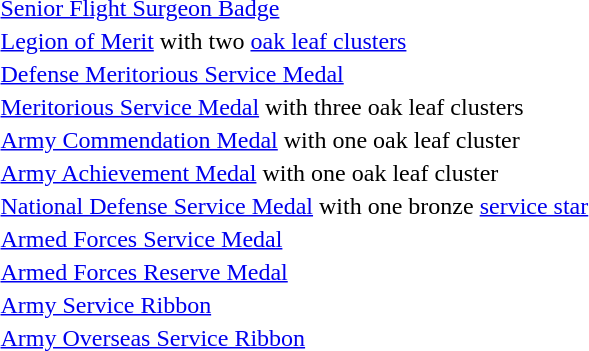<table>
<tr>
<td><span></span></td>
<td><a href='#'>Senior Flight Surgeon Badge</a></td>
</tr>
<tr>
<td></td>
<td><a href='#'>Legion of Merit</a> with two <a href='#'>oak leaf clusters</a></td>
</tr>
<tr>
<td></td>
<td><a href='#'>Defense Meritorious Service Medal</a></td>
</tr>
<tr>
<td></td>
<td><a href='#'>Meritorious Service Medal</a> with three oak leaf clusters</td>
</tr>
<tr>
<td></td>
<td><a href='#'>Army Commendation Medal</a> with one oak leaf cluster</td>
</tr>
<tr>
<td></td>
<td><a href='#'>Army Achievement Medal</a> with one oak leaf cluster</td>
</tr>
<tr>
<td></td>
<td><a href='#'>National Defense Service Medal</a> with one bronze <a href='#'>service star</a></td>
</tr>
<tr>
<td></td>
<td><a href='#'>Armed Forces Service Medal</a></td>
</tr>
<tr>
<td></td>
<td><a href='#'>Armed Forces Reserve Medal</a></td>
</tr>
<tr>
<td></td>
<td><a href='#'>Army Service Ribbon</a></td>
</tr>
<tr>
<td></td>
<td><a href='#'>Army Overseas Service Ribbon</a></td>
</tr>
</table>
